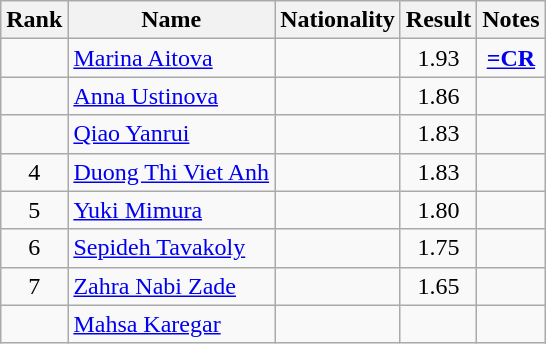<table class="wikitable sortable" style="text-align:center">
<tr>
<th>Rank</th>
<th>Name</th>
<th>Nationality</th>
<th>Result</th>
<th>Notes</th>
</tr>
<tr>
<td></td>
<td align=left><a href='#'>Marina Aitova</a></td>
<td align=left></td>
<td>1.93</td>
<td><strong><a href='#'>=CR</a></strong></td>
</tr>
<tr>
<td></td>
<td align=left><a href='#'>Anna Ustinova</a></td>
<td align=left></td>
<td>1.86</td>
<td></td>
</tr>
<tr>
<td></td>
<td align=left><a href='#'>Qiao Yanrui</a></td>
<td align=left></td>
<td>1.83</td>
<td></td>
</tr>
<tr>
<td>4</td>
<td align=left><a href='#'>Duong Thi Viet Anh</a></td>
<td align=left></td>
<td>1.83</td>
<td></td>
</tr>
<tr>
<td>5</td>
<td align=left><a href='#'>Yuki Mimura</a></td>
<td align=left></td>
<td>1.80</td>
<td></td>
</tr>
<tr>
<td>6</td>
<td align=left><a href='#'>Sepideh Tavakoly</a></td>
<td align=left></td>
<td>1.75</td>
<td></td>
</tr>
<tr>
<td>7</td>
<td align=left><a href='#'>Zahra Nabi Zade</a></td>
<td align=left></td>
<td>1.65</td>
<td></td>
</tr>
<tr>
<td></td>
<td align=left><a href='#'>Mahsa Karegar</a></td>
<td align=left></td>
<td></td>
<td></td>
</tr>
</table>
